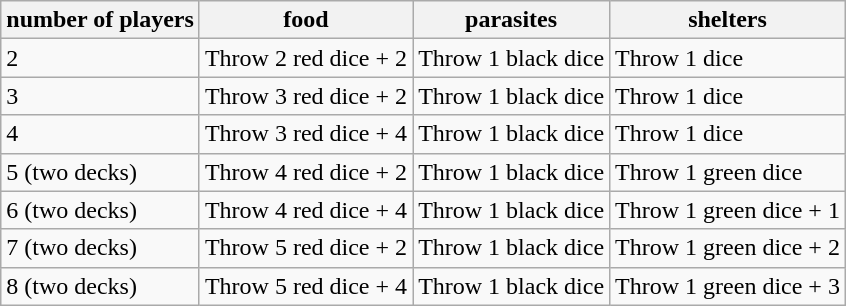<table class="wikitable">
<tr>
<th>number of players</th>
<th>food</th>
<th>parasites</th>
<th>shelters</th>
</tr>
<tr>
<td>2</td>
<td>Throw 2 red dice + 2</td>
<td>Throw 1 black dice</td>
<td>Throw 1 dice</td>
</tr>
<tr>
<td>3</td>
<td>Throw 3 red dice + 2</td>
<td>Throw 1 black dice</td>
<td>Throw 1 dice</td>
</tr>
<tr>
<td>4</td>
<td>Throw 3 red dice + 4</td>
<td>Throw 1 black dice</td>
<td>Throw 1 dice</td>
</tr>
<tr>
<td>5 (two decks)</td>
<td>Throw 4 red dice + 2</td>
<td>Throw 1 black dice</td>
<td>Throw 1 green dice</td>
</tr>
<tr>
<td>6 (two decks)</td>
<td>Throw 4 red dice + 4</td>
<td>Throw 1 black dice</td>
<td>Throw 1 green dice + 1</td>
</tr>
<tr>
<td>7 (two decks)</td>
<td>Throw 5 red dice + 2</td>
<td>Throw 1 black dice</td>
<td>Throw 1 green dice + 2</td>
</tr>
<tr>
<td>8 (two decks)</td>
<td>Throw 5 red dice + 4</td>
<td>Throw 1 black dice</td>
<td>Throw 1 green dice + 3</td>
</tr>
</table>
